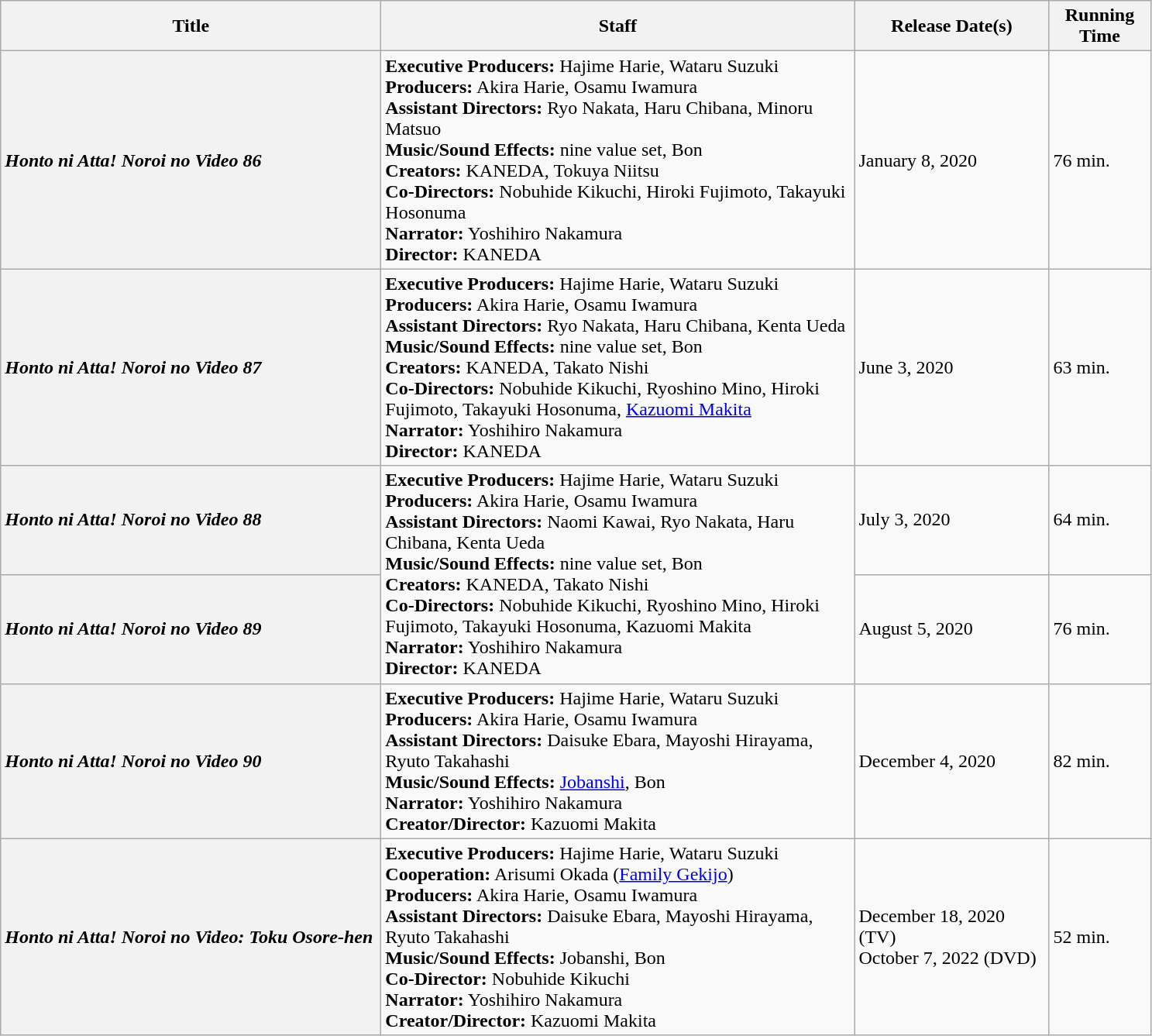<table class="wikitable mw-collapsible mw-collapsed">
<tr>
<th style=width:20.0em>Title</th>
<th style="width:25.0em">Staff</th>
<th style="width:10.0em">Release Date(s)</th>
<th style="width:5.0em">Running Time</th>
</tr>
<tr>
<th style="text-align:left"><em>Honto ni Atta! Noroi no Video 86</em></th>
<td><strong>Executive Producers:</strong> Hajime Harie, Wataru Suzuki<br><strong>Producers:</strong> Akira Harie, Osamu Iwamura<br><strong>Assistant Directors:</strong> Ryo Nakata, Haru Chibana, Minoru Matsuo<br><strong>Music/Sound Effects:</strong> nine value set, Bon<br><strong>Creators:</strong> KANEDA, Tokuya Niitsu<br><strong>Co-Directors:</strong> Nobuhide Kikuchi, Hiroki Fujimoto, Takayuki Hosonuma<br><strong>Narrator:</strong> Yoshihiro Nakamura<br><strong>Director:</strong> KANEDA</td>
<td>January 8, 2020</td>
<td>76 min.</td>
</tr>
<tr>
<th style="text-align:left"><em>Honto ni Atta! Noroi no Video 87</em></th>
<td><strong>Executive Producers:</strong> Hajime Harie, Wataru Suzuki<br><strong>Producers:</strong> Akira Harie, Osamu Iwamura<br><strong>Assistant Directors:</strong> Ryo Nakata, Haru Chibana, Kenta Ueda<br><strong>Music/Sound Effects:</strong> nine value set, Bon<br><strong>Creators:</strong> KANEDA, Takato Nishi<br><strong>Co-Directors:</strong> Nobuhide Kikuchi, Ryoshino Mino, Hiroki Fujimoto, Takayuki Hosonuma, <a href='#'>Kazuomi Makita</a><br><strong>Narrator:</strong> Yoshihiro Nakamura<br><strong>Director:</strong> KANEDA</td>
<td>June 3, 2020</td>
<td>63 min.</td>
</tr>
<tr>
<th style="text-align:left"><em>Honto ni Atta! Noroi no Video 88</em></th>
<td rowspan="2"><strong>Executive Producers:</strong> Hajime Harie, Wataru Suzuki<br><strong>Producers:</strong> Akira Harie, Osamu Iwamura<br><strong>Assistant Directors:</strong> Naomi Kawai, Ryo Nakata, Haru Chibana, Kenta Ueda<br><strong>Music/Sound Effects:</strong> nine value set, Bon<br><strong>Creators:</strong> KANEDA, Takato Nishi<br><strong>Co-Directors:</strong> Nobuhide Kikuchi, Ryoshino Mino, Hiroki Fujimoto, Takayuki Hosonuma, Kazuomi Makita<br><strong>Narrator:</strong> Yoshihiro Nakamura<br><strong>Director:</strong> KANEDA</td>
<td>July 3, 2020</td>
<td>64 min.</td>
</tr>
<tr>
<th style="text-align:left"><em>Honto ni Atta! Noroi no Video 89</em></th>
<td>August 5, 2020</td>
<td>76 min.</td>
</tr>
<tr>
<th style="text-align:left"><em>Honto ni Atta! Noroi no Video 90</em></th>
<td><strong>Executive Producers:</strong> Hajime Harie, Wataru Suzuki<br><strong>Producers:</strong> Akira Harie, Osamu Iwamura<br><strong>Assistant Directors:</strong> Daisuke Ebara, Mayoshi Hirayama, Ryuto Takahashi<br><strong>Music/Sound Effects:</strong> <a href='#'>Jobanshi</a>, Bon<br><strong>Narrator:</strong> Yoshihiro Nakamura<br><strong>Creator/Director:</strong> Kazuomi Makita</td>
<td>December 4, 2020</td>
<td>82 min.</td>
</tr>
<tr>
<th style="text-align:left"><em>Honto ni Atta! Noroi no Video: Toku Osore-hen</em></th>
<td><strong>Executive Producers:</strong> Hajime Harie, Wataru Suzuki<br><strong>Cooperation:</strong> Arisumi Okada (<a href='#'>Family Gekijo</a>)<br><strong>Producers:</strong> Akira Harie, Osamu Iwamura<br><strong>Assistant Directors:</strong> Daisuke Ebara, Mayoshi Hirayama, Ryuto Takahashi<br><strong>Music/Sound Effects:</strong> Jobanshi, Bon<br><strong>Co-Director:</strong> Nobuhide Kikuchi<br><strong>Narrator:</strong> Yoshihiro Nakamura<br><strong>Creator/Director:</strong> Kazuomi Makita</td>
<td>December 18, 2020 (TV)<br>October 7, 2022 (DVD)</td>
<td>52 min.</td>
</tr>
</table>
